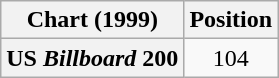<table class="wikitable plainrowheaders" style="text-align:center;">
<tr>
<th scope="col">Chart (1999)</th>
<th scope="col">Position</th>
</tr>
<tr>
<th scope="row">US <em>Billboard</em> 200</th>
<td>104</td>
</tr>
</table>
